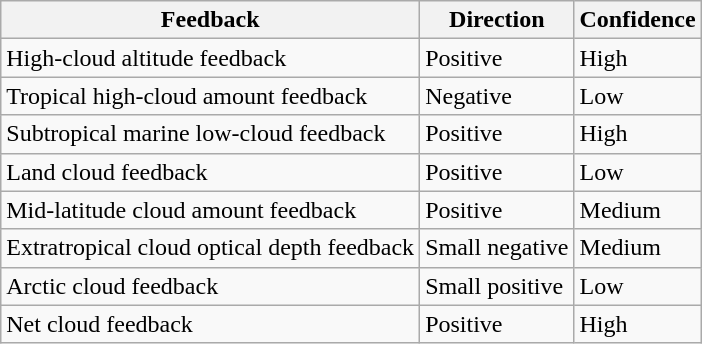<table class="wikitable">
<tr>
<th>Feedback</th>
<th>Direction</th>
<th>Confidence</th>
</tr>
<tr>
<td>High-cloud altitude feedback</td>
<td>Positive</td>
<td>High</td>
</tr>
<tr>
<td>Tropical high-cloud amount feedback</td>
<td>Negative</td>
<td>Low</td>
</tr>
<tr>
<td>Subtropical marine low-cloud feedback</td>
<td>Positive</td>
<td>High</td>
</tr>
<tr>
<td>Land cloud feedback</td>
<td>Positive</td>
<td>Low</td>
</tr>
<tr>
<td>Mid-latitude cloud amount feedback</td>
<td>Positive</td>
<td>Medium</td>
</tr>
<tr>
<td>Extratropical cloud optical depth feedback</td>
<td>Small negative</td>
<td>Medium</td>
</tr>
<tr>
<td>Arctic cloud feedback</td>
<td>Small positive</td>
<td>Low</td>
</tr>
<tr>
<td>Net cloud feedback</td>
<td>Positive</td>
<td>High</td>
</tr>
</table>
